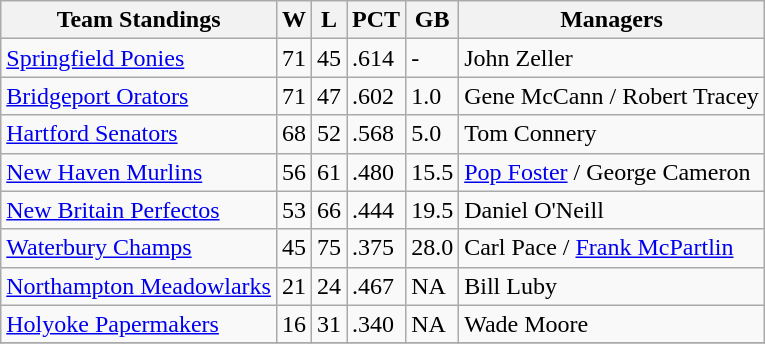<table class="wikitable">
<tr>
<th>Team Standings</th>
<th>W</th>
<th>L</th>
<th>PCT</th>
<th>GB</th>
<th>Managers</th>
</tr>
<tr>
<td><a href='#'>Springfield Ponies</a></td>
<td>71</td>
<td>45</td>
<td>.614</td>
<td>-</td>
<td>John Zeller</td>
</tr>
<tr>
<td><a href='#'>Bridgeport Orators</a></td>
<td>71</td>
<td>47</td>
<td>.602</td>
<td>1.0</td>
<td>Gene McCann / Robert Tracey</td>
</tr>
<tr>
<td><a href='#'>Hartford Senators</a></td>
<td>68</td>
<td>52</td>
<td>.568</td>
<td>5.0</td>
<td>Tom Connery</td>
</tr>
<tr>
<td><a href='#'>New Haven Murlins</a></td>
<td>56</td>
<td>61</td>
<td>.480</td>
<td>15.5</td>
<td><a href='#'>Pop Foster</a> / George Cameron</td>
</tr>
<tr>
<td><a href='#'>New Britain Perfectos</a></td>
<td>53</td>
<td>66</td>
<td>.444</td>
<td>19.5</td>
<td>Daniel O'Neill</td>
</tr>
<tr>
<td><a href='#'>Waterbury Champs</a></td>
<td>45</td>
<td>75</td>
<td>.375</td>
<td>28.0</td>
<td>Carl Pace / <a href='#'>Frank McPartlin</a></td>
</tr>
<tr>
<td><a href='#'>Northampton Meadowlarks</a></td>
<td>21</td>
<td>24</td>
<td>.467</td>
<td>NA</td>
<td>Bill Luby</td>
</tr>
<tr>
<td><a href='#'>Holyoke Papermakers</a></td>
<td>16</td>
<td>31</td>
<td>.340</td>
<td>NA</td>
<td>Wade Moore</td>
</tr>
<tr>
</tr>
</table>
